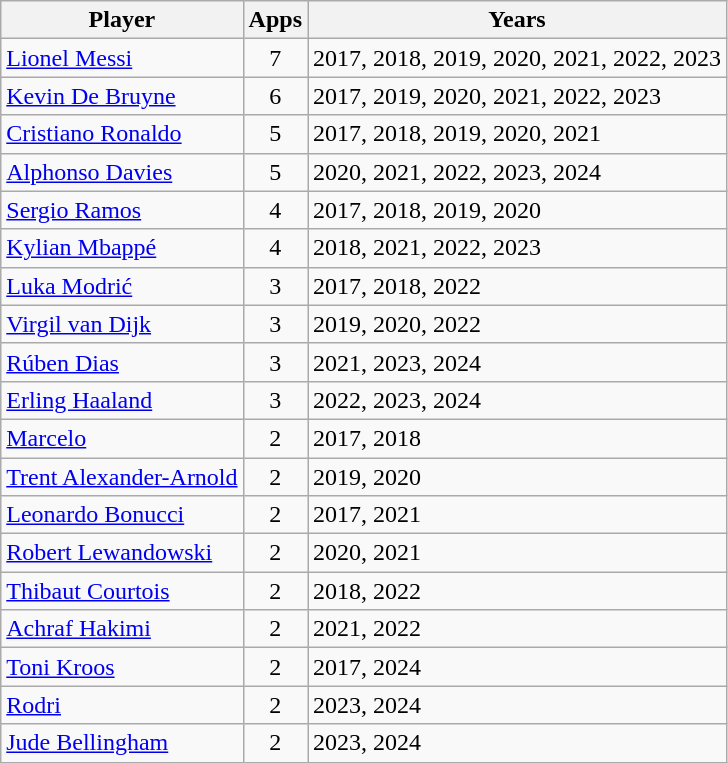<table class="wikitable sortable">
<tr>
<th>Player</th>
<th>Apps</th>
<th>Years</th>
</tr>
<tr>
<td> <a href='#'>Lionel Messi</a></td>
<td align="center">7</td>
<td>2017, 2018, 2019, 2020, 2021, 2022, 2023</td>
</tr>
<tr>
<td> <a href='#'>Kevin De Bruyne</a></td>
<td align="center">6</td>
<td>2017, 2019, 2020, 2021, 2022, 2023</td>
</tr>
<tr>
<td> <a href='#'>Cristiano Ronaldo</a></td>
<td align="center">5</td>
<td>2017, 2018, 2019, 2020, 2021</td>
</tr>
<tr>
<td> <a href='#'>Alphonso Davies</a></td>
<td align="center">5</td>
<td>2020, 2021, 2022, 2023, 2024</td>
</tr>
<tr>
<td> <a href='#'>Sergio Ramos</a></td>
<td align="center">4</td>
<td>2017, 2018, 2019, 2020</td>
</tr>
<tr>
<td> <a href='#'>Kylian Mbappé</a></td>
<td align="center">4</td>
<td>2018, 2021, 2022, 2023</td>
</tr>
<tr>
<td> <a href='#'>Luka Modrić</a></td>
<td align="center">3</td>
<td>2017, 2018, 2022</td>
</tr>
<tr>
<td> <a href='#'>Virgil van Dijk</a></td>
<td align="center">3</td>
<td>2019, 2020, 2022</td>
</tr>
<tr>
<td> <a href='#'>Rúben Dias</a></td>
<td align="center">3</td>
<td>2021, 2023, 2024</td>
</tr>
<tr>
<td> <a href='#'>Erling Haaland</a></td>
<td align="center">3</td>
<td>2022, 2023, 2024</td>
</tr>
<tr>
<td> <a href='#'>Marcelo</a></td>
<td align="center">2</td>
<td>2017, 2018</td>
</tr>
<tr>
<td> <a href='#'>Trent Alexander-Arnold</a></td>
<td align="center">2</td>
<td>2019, 2020</td>
</tr>
<tr>
<td> <a href='#'>Leonardo Bonucci</a></td>
<td align="center">2</td>
<td>2017, 2021</td>
</tr>
<tr>
<td> <a href='#'>Robert Lewandowski</a></td>
<td align="center">2</td>
<td>2020, 2021</td>
</tr>
<tr>
<td> <a href='#'>Thibaut Courtois</a></td>
<td align="center">2</td>
<td>2018, 2022</td>
</tr>
<tr>
<td> <a href='#'>Achraf Hakimi</a></td>
<td align="center">2</td>
<td>2021, 2022</td>
</tr>
<tr>
<td> <a href='#'>Toni Kroos</a></td>
<td align="center">2</td>
<td>2017, 2024</td>
</tr>
<tr>
<td> <a href='#'>Rodri</a></td>
<td align="center">2</td>
<td>2023, 2024</td>
</tr>
<tr>
<td> <a href='#'>Jude Bellingham</a></td>
<td align="center">2</td>
<td>2023, 2024</td>
</tr>
</table>
